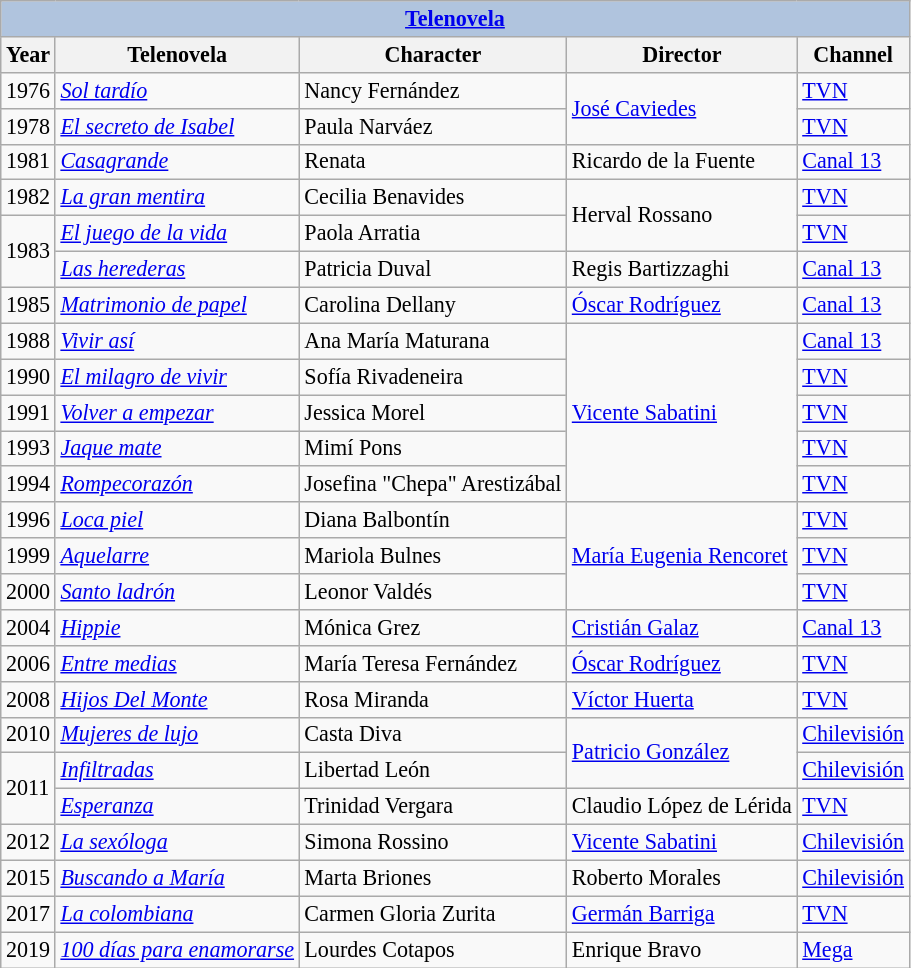<table class="wikitable" style="font-size: 92%;">
<tr>
<th colspan="6" style="background: LightSteelBlue;"><a href='#'>Telenovela</a></th>
</tr>
<tr>
<th>Year</th>
<th>Telenovela</th>
<th>Character</th>
<th>Director</th>
<th>Channel</th>
</tr>
<tr>
<td>1976</td>
<td><em><a href='#'>Sol tardío</a></em></td>
<td>Nancy Fernández</td>
<td rowspan="2"><a href='#'>José Caviedes</a></td>
<td><a href='#'>TVN</a></td>
</tr>
<tr>
<td>1978</td>
<td><em><a href='#'>El secreto de Isabel</a></em></td>
<td>Paula Narváez</td>
<td><a href='#'>TVN</a></td>
</tr>
<tr>
<td>1981</td>
<td><em><a href='#'>Casagrande</a></em></td>
<td>Renata</td>
<td>Ricardo de la Fuente</td>
<td><a href='#'>Canal 13</a></td>
</tr>
<tr>
<td>1982</td>
<td><em><a href='#'>La gran mentira</a></em></td>
<td>Cecilia Benavides</td>
<td rowspan="2">Herval Rossano</td>
<td><a href='#'>TVN</a></td>
</tr>
<tr>
<td rowspan="2">1983</td>
<td><em><a href='#'>El juego de la vida</a></em></td>
<td>Paola Arratia</td>
<td><a href='#'>TVN</a></td>
</tr>
<tr>
<td><em><a href='#'>Las herederas</a></em></td>
<td>Patricia Duval</td>
<td>Regis Bartizzaghi</td>
<td><a href='#'>Canal 13</a></td>
</tr>
<tr>
<td>1985</td>
<td><em><a href='#'>Matrimonio de papel</a></em></td>
<td>Carolina Dellany</td>
<td><a href='#'>Óscar Rodríguez</a></td>
<td><a href='#'>Canal 13</a></td>
</tr>
<tr>
<td>1988</td>
<td><em><a href='#'>Vivir así</a></em></td>
<td>Ana María Maturana</td>
<td rowspan="5"><a href='#'>Vicente Sabatini</a></td>
<td><a href='#'>Canal 13</a></td>
</tr>
<tr>
<td>1990</td>
<td><em><a href='#'>El milagro de vivir</a></em></td>
<td>Sofía Rivadeneira</td>
<td><a href='#'>TVN</a></td>
</tr>
<tr>
<td>1991</td>
<td><em><a href='#'>Volver a empezar</a></em></td>
<td>Jessica Morel</td>
<td><a href='#'>TVN</a></td>
</tr>
<tr>
<td>1993</td>
<td><em><a href='#'>Jaque mate</a></em></td>
<td>Mimí Pons</td>
<td><a href='#'>TVN</a></td>
</tr>
<tr>
<td>1994</td>
<td><em><a href='#'>Rompecorazón</a></em></td>
<td>Josefina "Chepa" Arestizábal</td>
<td><a href='#'>TVN</a></td>
</tr>
<tr>
<td>1996</td>
<td><em><a href='#'>Loca piel</a></em></td>
<td>Diana Balbontín</td>
<td rowspan="3"><a href='#'>María Eugenia Rencoret</a></td>
<td><a href='#'>TVN</a></td>
</tr>
<tr>
<td>1999</td>
<td><em><a href='#'>Aquelarre</a></em></td>
<td>Mariola Bulnes</td>
<td><a href='#'>TVN</a></td>
</tr>
<tr>
<td>2000</td>
<td><em><a href='#'>Santo ladrón</a></em></td>
<td>Leonor Valdés</td>
<td><a href='#'>TVN</a></td>
</tr>
<tr>
<td>2004</td>
<td><em><a href='#'>Hippie</a></em></td>
<td>Mónica Grez</td>
<td><a href='#'>Cristián Galaz</a></td>
<td><a href='#'>Canal 13</a></td>
</tr>
<tr>
<td>2006</td>
<td><em><a href='#'>Entre medias</a></em></td>
<td>María Teresa Fernández</td>
<td><a href='#'>Óscar Rodríguez</a></td>
<td><a href='#'>TVN</a></td>
</tr>
<tr>
<td>2008</td>
<td><em><a href='#'>Hijos Del Monte</a></em></td>
<td>Rosa Miranda</td>
<td><a href='#'>Víctor Huerta</a></td>
<td><a href='#'>TVN</a></td>
</tr>
<tr>
<td>2010</td>
<td><em><a href='#'>Mujeres de lujo</a></em></td>
<td>Casta Diva</td>
<td rowspan="2"><a href='#'>Patricio González</a></td>
<td><a href='#'>Chilevisión</a></td>
</tr>
<tr>
<td rowspan="2">2011</td>
<td><em><a href='#'>Infiltradas</a></em></td>
<td>Libertad León</td>
<td><a href='#'>Chilevisión</a></td>
</tr>
<tr>
<td><em><a href='#'>Esperanza</a></em></td>
<td>Trinidad Vergara</td>
<td>Claudio López de Lérida</td>
<td><a href='#'>TVN</a></td>
</tr>
<tr>
<td>2012</td>
<td><em><a href='#'>La sexóloga</a></em></td>
<td>Simona Rossino</td>
<td><a href='#'>Vicente Sabatini</a></td>
<td><a href='#'>Chilevisión</a></td>
</tr>
<tr>
<td>2015</td>
<td><em><a href='#'>Buscando a María</a></em></td>
<td>Marta Briones</td>
<td>Roberto Morales</td>
<td><a href='#'>Chilevisión</a></td>
</tr>
<tr>
<td>2017</td>
<td><em><a href='#'>La colombiana</a></em></td>
<td>Carmen Gloria Zurita</td>
<td><a href='#'>Germán Barriga</a></td>
<td><a href='#'>TVN</a></td>
</tr>
<tr>
<td>2019</td>
<td><em><a href='#'>100 días para enamorarse</a></em></td>
<td>Lourdes Cotapos</td>
<td>Enrique Bravo</td>
<td><a href='#'>Mega</a></td>
</tr>
</table>
